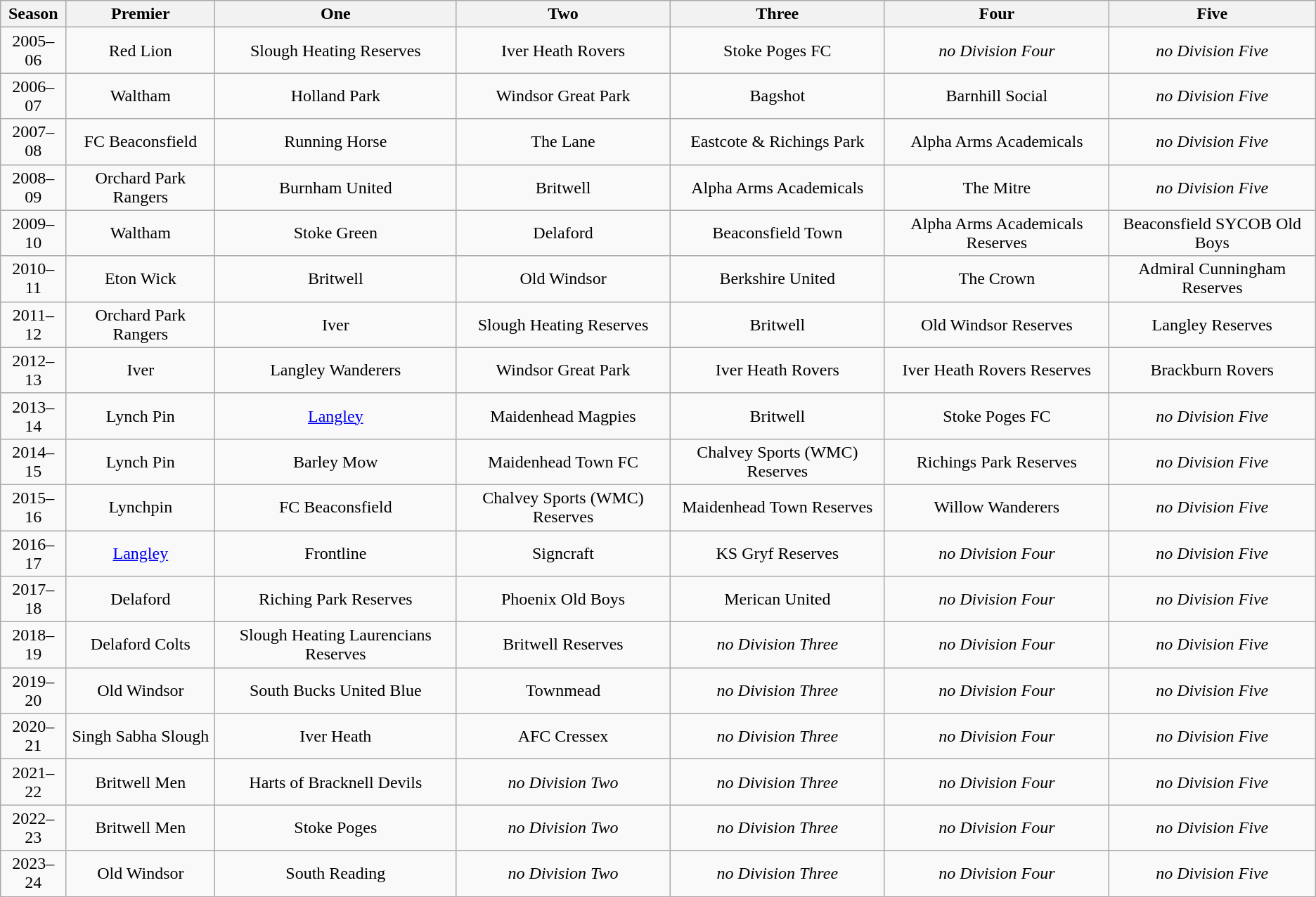<table class="wikitable" style="text-align: center">
<tr>
<th>Season</th>
<th>Premier</th>
<th>One</th>
<th>Two</th>
<th>Three</th>
<th>Four</th>
<th>Five</th>
</tr>
<tr>
<td>2005–06</td>
<td>Red Lion</td>
<td>Slough Heating Reserves</td>
<td>Iver Heath Rovers</td>
<td>Stoke Poges FC</td>
<td><em>no Division Four</em></td>
<td><em>no Division Five</em></td>
</tr>
<tr>
<td>2006–07</td>
<td>Waltham</td>
<td>Holland Park</td>
<td>Windsor Great Park</td>
<td>Bagshot</td>
<td>Barnhill Social</td>
<td><em>no Division Five</em></td>
</tr>
<tr>
<td>2007–08</td>
<td>FC Beaconsfield</td>
<td>Running Horse</td>
<td>The Lane</td>
<td>Eastcote & Richings Park</td>
<td>Alpha Arms Academicals</td>
<td><em>no Division Five</em></td>
</tr>
<tr>
<td>2008–09</td>
<td>Orchard Park Rangers</td>
<td>Burnham United</td>
<td>Britwell</td>
<td>Alpha Arms Academicals</td>
<td>The Mitre</td>
<td><em>no Division Five</em></td>
</tr>
<tr>
<td>2009–10</td>
<td>Waltham</td>
<td>Stoke Green</td>
<td>Delaford</td>
<td>Beaconsfield Town</td>
<td>Alpha Arms Academicals Reserves</td>
<td>Beaconsfield SYCOB Old Boys</td>
</tr>
<tr>
<td>2010–11</td>
<td>Eton Wick</td>
<td>Britwell</td>
<td>Old Windsor</td>
<td>Berkshire United</td>
<td>The Crown</td>
<td>Admiral Cunningham Reserves</td>
</tr>
<tr>
<td>2011–12</td>
<td>Orchard Park Rangers</td>
<td>Iver</td>
<td>Slough Heating Reserves</td>
<td>Britwell</td>
<td>Old Windsor Reserves</td>
<td>Langley Reserves</td>
</tr>
<tr>
<td>2012–13</td>
<td>Iver</td>
<td>Langley Wanderers</td>
<td>Windsor Great Park</td>
<td>Iver Heath Rovers</td>
<td>Iver Heath Rovers Reserves</td>
<td>Brackburn Rovers</td>
</tr>
<tr>
<td>2013–14</td>
<td>Lynch Pin</td>
<td><a href='#'>Langley</a></td>
<td>Maidenhead Magpies</td>
<td>Britwell</td>
<td>Stoke Poges FC</td>
<td><em>no Division Five</em></td>
</tr>
<tr>
<td>2014–15</td>
<td>Lynch Pin</td>
<td>Barley Mow</td>
<td>Maidenhead Town FC</td>
<td>Chalvey Sports (WMC) Reserves</td>
<td>Richings Park Reserves</td>
<td><em>no Division Five</em></td>
</tr>
<tr>
<td>2015–16</td>
<td>Lynchpin</td>
<td>FC Beaconsfield</td>
<td>Chalvey Sports (WMC) Reserves</td>
<td>Maidenhead Town Reserves</td>
<td>Willow Wanderers</td>
<td><em>no Division Five</em></td>
</tr>
<tr>
<td>2016–17</td>
<td><a href='#'>Langley</a></td>
<td>Frontline</td>
<td>Signcraft</td>
<td>KS Gryf Reserves</td>
<td><em>no Division Four</em></td>
<td><em>no Division Five</em></td>
</tr>
<tr>
<td>2017–18</td>
<td>Delaford</td>
<td>Riching Park Reserves</td>
<td>Phoenix Old Boys</td>
<td>Merican United</td>
<td><em>no Division Four</em></td>
<td><em>no Division Five</em></td>
</tr>
<tr>
<td>2018–19</td>
<td>Delaford Colts</td>
<td>Slough Heating Laurencians Reserves</td>
<td>Britwell Reserves</td>
<td><em>no Division Three</em></td>
<td><em>no Division Four</em></td>
<td><em>no Division Five</em></td>
</tr>
<tr>
<td>2019–20</td>
<td>Old Windsor</td>
<td>South Bucks United Blue</td>
<td>Townmead</td>
<td><em>no Division Three</em></td>
<td><em>no Division Four</em></td>
<td><em>no Division Five</em></td>
</tr>
<tr>
<td>2020–21</td>
<td>Singh Sabha Slough</td>
<td>Iver Heath</td>
<td>AFC Cressex</td>
<td><em>no Division Three</em></td>
<td><em>no Division Four</em></td>
<td><em>no Division Five</em></td>
</tr>
<tr>
<td>2021–22</td>
<td>Britwell Men</td>
<td>Harts of Bracknell Devils</td>
<td><em>no Division Two</em></td>
<td><em>no Division Three</em></td>
<td><em>no Division Four</em></td>
<td><em>no Division Five</em></td>
</tr>
<tr>
<td>2022–23</td>
<td>Britwell Men</td>
<td>Stoke Poges</td>
<td><em>no Division Two</em></td>
<td><em>no Division Three</em></td>
<td><em>no Division Four</em></td>
<td><em>no Division Five</em></td>
</tr>
<tr>
<td>2023–24</td>
<td>Old Windsor</td>
<td>South Reading</td>
<td><em>no Division Two</em></td>
<td><em>no Division Three</em></td>
<td><em>no Division Four</em></td>
<td><em>no Division Five</em></td>
</tr>
</table>
